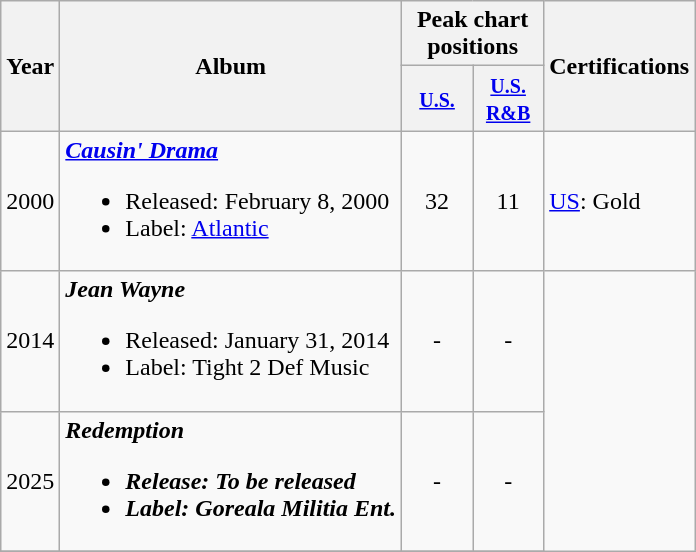<table class="wikitable">
<tr>
<th rowspan="2">Year</th>
<th rowspan="2">Album</th>
<th colspan="2">Peak chart positions</th>
<th rowspan="2">Certifications</th>
</tr>
<tr>
<th width=40><small><a href='#'>U.S.</a></small></th>
<th width=40><small><a href='#'>U.S. R&B</a></small></th>
</tr>
<tr>
<td>2000</td>
<td><strong><em><a href='#'>Causin' Drama</a></em></strong><br><ul><li>Released: February 8, 2000</li><li>Label: <a href='#'>Atlantic</a></li></ul></td>
<td align="center">32</td>
<td align="center">11</td>
<td><a href='#'>US</a>: Gold</td>
</tr>
<tr>
<td>2014</td>
<td><strong><em>Jean Wayne</em></strong><br><ul><li>Released: January 31, 2014</li><li>Label: Tight 2 Def Music</li></ul></td>
<td align="center">-</td>
<td align="center">-</td>
</tr>
<tr>
<td>2025</td>
<td><strong><em>Redemption<strong><br><ul><li>Release: To be released</li><li>Label: Goreala Militia Ent.</li></ul></td>
<td align="center">-</td>
<td align="center">-</td>
</tr>
<tr>
</tr>
</table>
